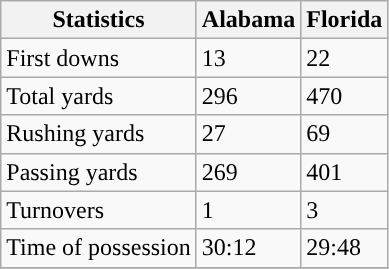<table class="wikitable" style="float: left;">
<tr>
<th>Statistics</th>
<th>Alabama</th>
<th>Florida</th>
</tr>
<tr>
<td>First downs</td>
<td>13</td>
<td>22</td>
</tr>
<tr>
<td>Total yards</td>
<td>296</td>
<td>470</td>
</tr>
<tr>
<td>Rushing yards</td>
<td>27</td>
<td>69</td>
</tr>
<tr>
<td>Passing yards</td>
<td>269</td>
<td>401</td>
</tr>
<tr>
<td>Turnovers</td>
<td>1</td>
<td>3</td>
</tr>
<tr>
<td>Time of possession</td>
<td>30:12</td>
<td>29:48</td>
</tr>
<tr>
</tr>
</table>
